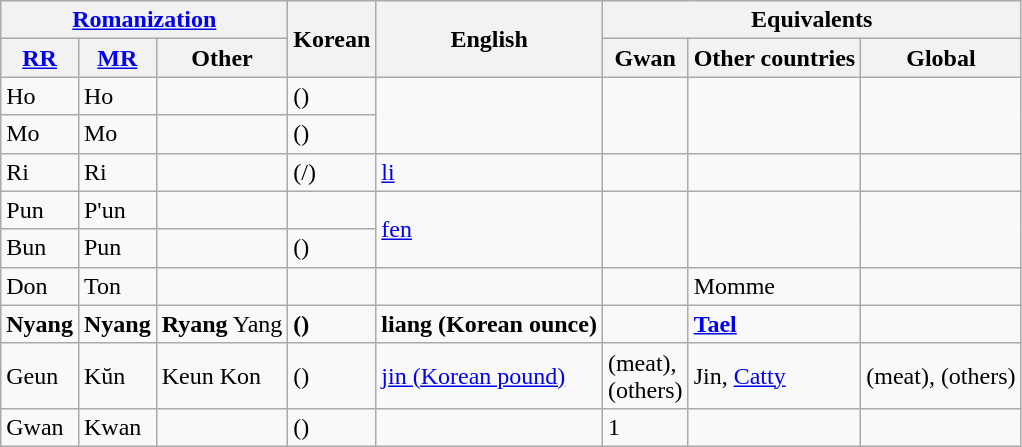<table class="wikitable">
<tr>
<th colspan="3"><a href='#'>Romanization</a></th>
<th rowspan="2">Korean</th>
<th rowspan="2">English</th>
<th colspan="3">Equivalents</th>
</tr>
<tr>
<th><a href='#'>RR</a></th>
<th><a href='#'>MR</a></th>
<th>Other</th>
<th>Gwan</th>
<th>Other countries</th>
<th>Global</th>
</tr>
<tr>
<td>Ho</td>
<td>Ho</td>
<td></td>
<td>()</td>
<td rowspan="2"></td>
<td rowspan="2"></td>
<td rowspan="2"></td>
<td rowspan="2"></td>
</tr>
<tr>
<td>Mo</td>
<td>Mo</td>
<td></td>
<td>()</td>
</tr>
<tr>
<td>Ri</td>
<td>Ri</td>
<td></td>
<td>(/)</td>
<td><a href='#'>li</a></td>
<td></td>
<td></td>
<td></td>
</tr>
<tr>
<td>Pun</td>
<td>P'un</td>
<td></td>
<td></td>
<td rowspan="2"><a href='#'>fen</a></td>
<td rowspan="2"></td>
<td rowspan="2"></td>
<td rowspan="2"></td>
</tr>
<tr>
<td>Bun</td>
<td>Pun</td>
<td></td>
<td>()</td>
</tr>
<tr>
<td>Don</td>
<td>Ton</td>
<td></td>
<td></td>
<td></td>
<td></td>
<td>Momme</td>
<td></td>
</tr>
<tr>
<td><strong>Nyang</strong></td>
<td><strong>Nyang</strong></td>
<td><strong>Ryang</strong> Yang</td>
<td><strong>()</strong></td>
<td><strong>liang (Korean ounce)</strong></td>
<td><strong></strong></td>
<td><strong><a href='#'>Tael</a></strong></td>
<td><strong></strong></td>
</tr>
<tr>
<td>Geun</td>
<td>Kŭn</td>
<td>Keun Kon</td>
<td>()</td>
<td><a href='#'>jin (Korean pound)</a></td>
<td> (meat),<br> (others)</td>
<td>Jin, <a href='#'>Catty</a></td>
<td> (meat), (others)</td>
</tr>
<tr>
<td>Gwan</td>
<td>Kwan</td>
<td></td>
<td>()</td>
<td></td>
<td>1</td>
<td></td>
<td></td>
</tr>
</table>
